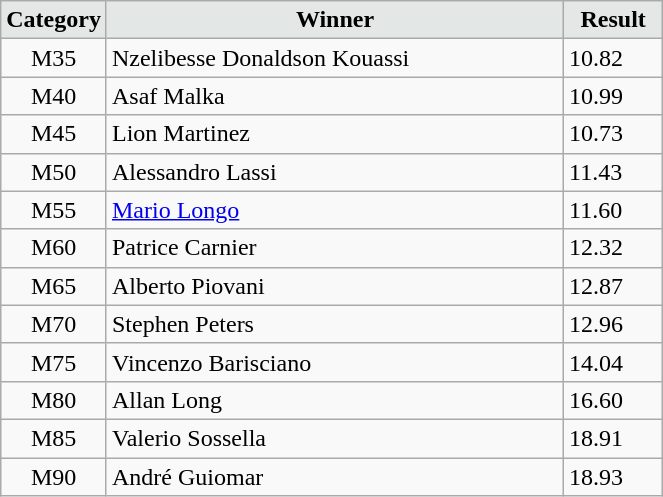<table class="wikitable" width=35%>
<tr>
<td width=15% align="center" bgcolor=#E3E7E6><strong>Category</strong></td>
<td align="center" bgcolor=#E3E7E6> <strong>Winner</strong></td>
<td width=15% align="center" bgcolor=#E3E7E6><strong>Result</strong></td>
</tr>
<tr>
<td align="center">M35</td>
<td> Nzelibesse Donaldson Kouassi</td>
<td>10.82</td>
</tr>
<tr>
<td align="center">M40</td>
<td> Asaf Malka</td>
<td>10.99</td>
</tr>
<tr>
<td align="center">M45</td>
<td> Lion Martinez</td>
<td>10.73</td>
</tr>
<tr>
<td align="center">M50</td>
<td> Alessandro Lassi</td>
<td>11.43</td>
</tr>
<tr>
<td align="center">M55</td>
<td> <a href='#'>Mario Longo</a></td>
<td>11.60</td>
</tr>
<tr>
<td align="center">M60</td>
<td> Patrice Carnier</td>
<td>12.32</td>
</tr>
<tr>
<td align="center">M65</td>
<td> Alberto Piovani</td>
<td>12.87</td>
</tr>
<tr>
<td align="center">M70</td>
<td> Stephen Peters</td>
<td>12.96</td>
</tr>
<tr>
<td align="center">M75</td>
<td> Vincenzo Barisciano</td>
<td>14.04</td>
</tr>
<tr>
<td align="center">M80</td>
<td> Allan Long</td>
<td>16.60</td>
</tr>
<tr>
<td align="center">M85</td>
<td> Valerio Sossella</td>
<td>18.91</td>
</tr>
<tr>
<td align="center">M90</td>
<td> André Guiomar</td>
<td>18.93</td>
</tr>
</table>
